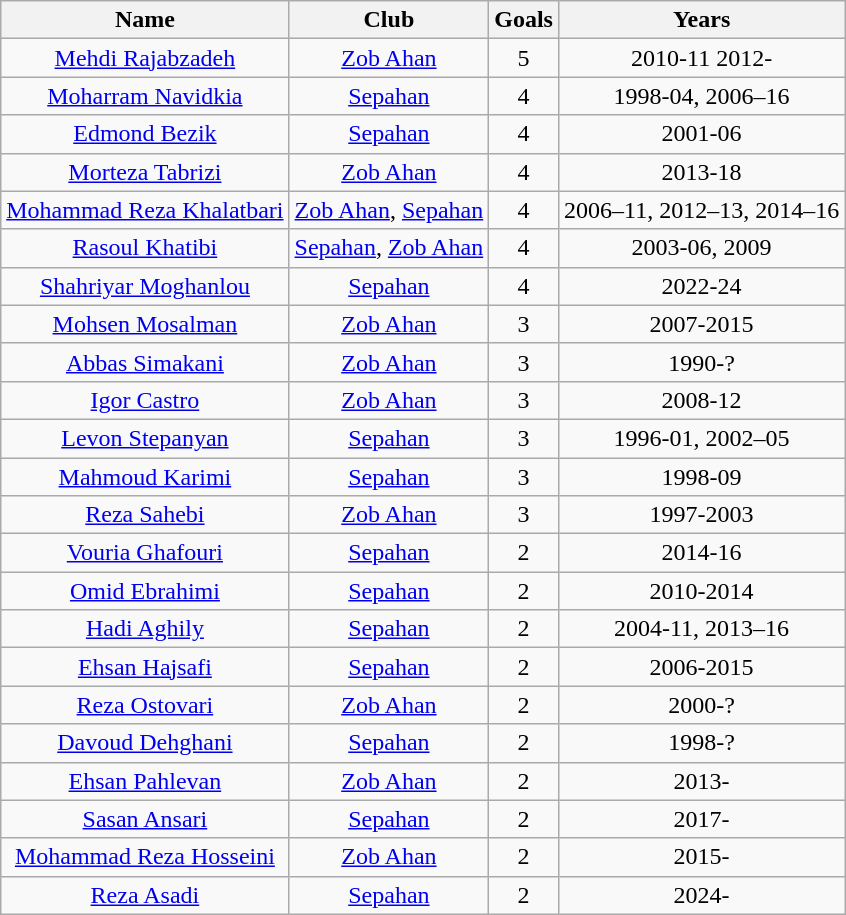<table class="wikitable sortable" style="text-align:center;">
<tr>
<th>Name</th>
<th>Club</th>
<th>Goals</th>
<th>Years</th>
</tr>
<tr>
<td> <a href='#'>Mehdi Rajabzadeh</a></td>
<td><a href='#'>Zob Ahan</a></td>
<td>5</td>
<td>2010-11 2012-</td>
</tr>
<tr>
<td> <a href='#'>Moharram Navidkia</a></td>
<td><a href='#'>Sepahan</a></td>
<td>4</td>
<td>1998-04, 2006–16</td>
</tr>
<tr>
<td> <a href='#'>Edmond Bezik</a></td>
<td><a href='#'>Sepahan</a></td>
<td>4</td>
<td>2001-06</td>
</tr>
<tr>
<td> <a href='#'>Morteza Tabrizi</a></td>
<td><a href='#'>Zob Ahan</a></td>
<td>4</td>
<td>2013-18</td>
</tr>
<tr>
<td> <a href='#'>Mohammad Reza Khalatbari</a></td>
<td><a href='#'>Zob Ahan</a>, <a href='#'>Sepahan</a></td>
<td>4</td>
<td>2006–11, 2012–13, 2014–16</td>
</tr>
<tr>
<td> <a href='#'>Rasoul Khatibi</a></td>
<td><a href='#'>Sepahan</a>, <a href='#'>Zob Ahan</a></td>
<td>4</td>
<td>2003-06, 2009</td>
</tr>
<tr>
<td> <a href='#'>Shahriyar Moghanlou</a></td>
<td><a href='#'>Sepahan</a></td>
<td>4</td>
<td>2022-24</td>
</tr>
<tr>
<td> <a href='#'>Mohsen Mosalman</a></td>
<td><a href='#'>Zob Ahan</a></td>
<td>3</td>
<td>2007-2015</td>
</tr>
<tr>
<td> <a href='#'>Abbas Simakani</a></td>
<td><a href='#'>Zob Ahan</a></td>
<td>3</td>
<td>1990-?</td>
</tr>
<tr>
<td> <a href='#'>Igor Castro</a></td>
<td><a href='#'>Zob Ahan</a></td>
<td>3</td>
<td>2008-12</td>
</tr>
<tr>
<td> <a href='#'>Levon Stepanyan</a></td>
<td><a href='#'>Sepahan</a></td>
<td>3</td>
<td>1996-01, 2002–05</td>
</tr>
<tr>
<td> <a href='#'>Mahmoud Karimi</a></td>
<td><a href='#'>Sepahan</a></td>
<td>3</td>
<td>1998-09</td>
</tr>
<tr>
<td> <a href='#'>Reza Sahebi</a></td>
<td><a href='#'>Zob Ahan</a></td>
<td>3</td>
<td>1997-2003</td>
</tr>
<tr>
<td> <a href='#'>Vouria Ghafouri</a></td>
<td><a href='#'>Sepahan</a></td>
<td>2</td>
<td>2014-16</td>
</tr>
<tr>
<td> <a href='#'>Omid Ebrahimi</a></td>
<td><a href='#'>Sepahan</a></td>
<td>2</td>
<td>2010-2014</td>
</tr>
<tr>
<td> <a href='#'>Hadi Aghily</a></td>
<td><a href='#'>Sepahan</a></td>
<td>2</td>
<td>2004-11, 2013–16</td>
</tr>
<tr>
<td> <a href='#'>Ehsan Hajsafi</a></td>
<td><a href='#'>Sepahan</a></td>
<td>2</td>
<td>2006-2015</td>
</tr>
<tr>
<td> <a href='#'>Reza Ostovari</a></td>
<td><a href='#'>Zob Ahan</a></td>
<td>2</td>
<td>2000-?</td>
</tr>
<tr>
<td> <a href='#'>Davoud Dehghani</a></td>
<td><a href='#'>Sepahan</a></td>
<td>2</td>
<td>1998-?</td>
</tr>
<tr>
<td> <a href='#'>Ehsan Pahlevan</a></td>
<td><a href='#'>Zob Ahan</a></td>
<td>2</td>
<td>2013-</td>
</tr>
<tr>
<td> <a href='#'>Sasan Ansari</a></td>
<td><a href='#'>Sepahan</a></td>
<td>2</td>
<td>2017-</td>
</tr>
<tr>
<td> <a href='#'>Mohammad Reza Hosseini</a></td>
<td><a href='#'>Zob Ahan</a></td>
<td>2</td>
<td>2015-</td>
</tr>
<tr>
<td> <a href='#'>Reza Asadi</a></td>
<td><a href='#'>Sepahan</a></td>
<td>2</td>
<td>2024-</td>
</tr>
</table>
